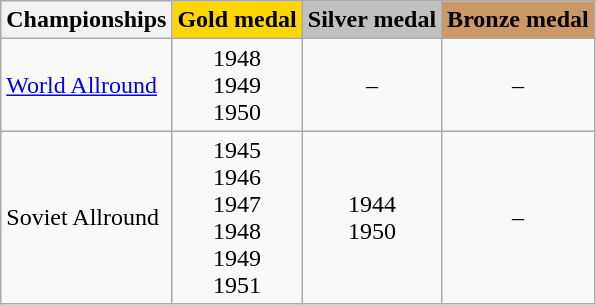<table class="wikitable" style="text-align:center">
<tr>
<th>Championships</th>
<td bgcolor=gold><strong>Gold medal</strong></td>
<td bgcolor=silver><strong>Silver medal</strong></td>
<td bgcolor=cc9966><strong>Bronze medal</strong></td>
</tr>
<tr>
<td align="left"><a href='#'>World Allround</a></td>
<td>1948 <br> 1949 <br> 1950</td>
<td>–</td>
<td>–</td>
</tr>
<tr>
<td align="left">Soviet Allround</td>
<td>1945 <br> 1946 <br> 1947 <br> 1948 <br> 1949 <br> 1951</td>
<td>1944 <br> 1950</td>
<td>–</td>
</tr>
</table>
